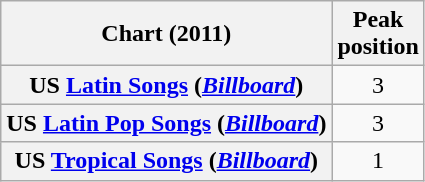<table class="wikitable sortable plainrowheaders">
<tr>
<th>Chart (2011)</th>
<th>Peak<br>position</th>
</tr>
<tr>
<th scope=row>US <a href='#'>Latin Songs</a> (<em><a href='#'>Billboard</a></em>)</th>
<td style="text-align:center;">3</td>
</tr>
<tr>
<th scope=row>US <a href='#'>Latin Pop Songs</a> (<em><a href='#'>Billboard</a></em>)</th>
<td style="text-align:center;">3</td>
</tr>
<tr>
<th scope=row>US <a href='#'>Tropical Songs</a> (<em><a href='#'>Billboard</a></em>)</th>
<td style="text-align:center;">1</td>
</tr>
</table>
